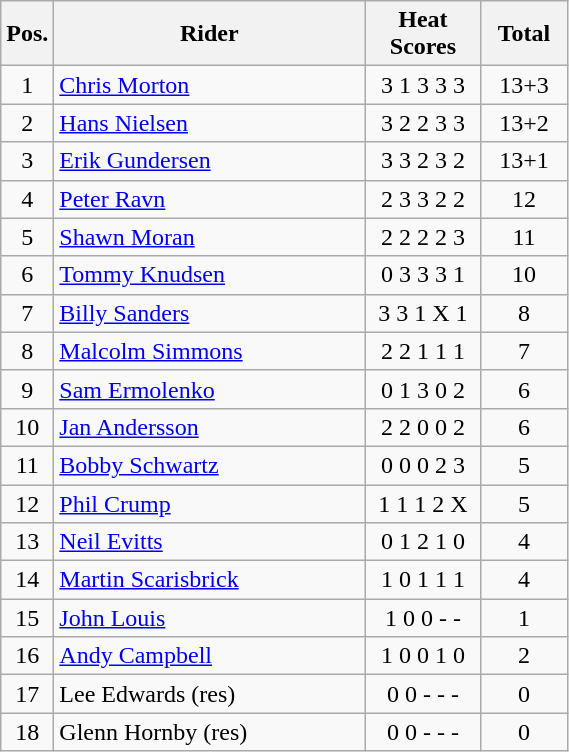<table class=wikitable>
<tr>
<th width=25px>Pos.</th>
<th width=200px>Rider</th>
<th width=70px>Heat Scores</th>
<th width=50px>Total</th>
</tr>
<tr align=center >
<td>1</td>
<td align=left> <a href='#'>Chris Morton</a></td>
<td>3	1	3	3	3</td>
<td>13+3</td>
</tr>
<tr align=center>
<td>2</td>
<td align=left> <a href='#'>Hans Nielsen</a></td>
<td>3	2	2	3	3</td>
<td>13+2</td>
</tr>
<tr align=center>
<td>3</td>
<td align=left> <a href='#'>Erik Gundersen</a></td>
<td>3	3	2	3	2</td>
<td>13+1</td>
</tr>
<tr align=center>
<td>4</td>
<td align=left> <a href='#'>Peter Ravn</a></td>
<td>2	3	3	2	2</td>
<td>12</td>
</tr>
<tr align=center>
<td>5</td>
<td align=left> <a href='#'>Shawn Moran</a></td>
<td>2	2	2	2	3</td>
<td>11</td>
</tr>
<tr align=center>
<td>6</td>
<td align=left> <a href='#'>Tommy Knudsen</a></td>
<td>0	3	3	3	1</td>
<td>10</td>
</tr>
<tr align=center>
<td>7</td>
<td align=left> <a href='#'>Billy Sanders</a></td>
<td>3	3	1	X	1</td>
<td>8</td>
</tr>
<tr align=center>
<td>8</td>
<td align=left> <a href='#'>Malcolm Simmons</a></td>
<td>2	2	1	1	1</td>
<td>7</td>
</tr>
<tr align=center>
<td>9</td>
<td align=left> <a href='#'>Sam Ermolenko</a></td>
<td>0	1	3	0	2</td>
<td>6</td>
</tr>
<tr align=center>
<td>10</td>
<td align=left> <a href='#'>Jan Andersson</a></td>
<td>2	2	0	0	2</td>
<td>6</td>
</tr>
<tr align=center>
<td>11</td>
<td align=left> <a href='#'>Bobby Schwartz</a></td>
<td>0	0	0	2	3</td>
<td>5</td>
</tr>
<tr align=center>
<td>12</td>
<td align=left> <a href='#'>Phil Crump</a></td>
<td>1	1	1	2	X</td>
<td>5</td>
</tr>
<tr align=center>
<td>13</td>
<td align=left> <a href='#'>Neil Evitts</a></td>
<td>0	1	2	1	0</td>
<td>4</td>
</tr>
<tr align=center>
<td>14</td>
<td align=left> <a href='#'>Martin Scarisbrick</a></td>
<td>1	0	1	1	1</td>
<td>4</td>
</tr>
<tr align=center>
<td>15</td>
<td align=left> <a href='#'>John Louis</a></td>
<td>1	0	0	-	-</td>
<td>1</td>
</tr>
<tr align=center>
<td>16</td>
<td align=left> <a href='#'>Andy Campbell</a></td>
<td>1	0	0	1	0</td>
<td>2</td>
</tr>
<tr align=center>
<td>17</td>
<td align=left> Lee Edwards (res)</td>
<td>0	0	-	-	-</td>
<td>0</td>
</tr>
<tr align=center>
<td>18</td>
<td align=left> Glenn Hornby (res)</td>
<td>0	0	-	-	-</td>
<td>0</td>
</tr>
</table>
